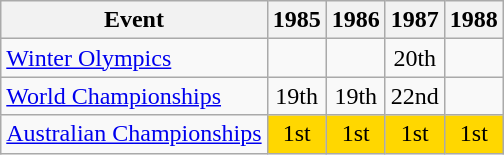<table class="wikitable">
<tr>
<th>Event</th>
<th>1985</th>
<th>1986</th>
<th>1987</th>
<th>1988</th>
</tr>
<tr>
<td><a href='#'>Winter Olympics</a></td>
<td></td>
<td></td>
<td align="center">20th</td>
<td></td>
</tr>
<tr>
<td><a href='#'>World Championships</a></td>
<td align="center">19th</td>
<td align="center">19th</td>
<td align="center">22nd</td>
<td></td>
</tr>
<tr>
<td><a href='#'>Australian Championships</a></td>
<td align="center" bgcolor="gold">1st</td>
<td align="center" bgcolor="gold">1st</td>
<td align="center" bgcolor="gold">1st</td>
<td align="center" bgcolor="gold">1st</td>
</tr>
</table>
